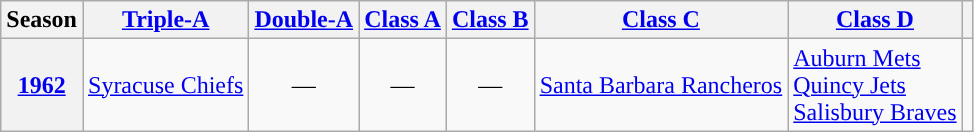<table class="wikitable plainrowheaders">
<tr>
<th scope="col">Season</th>
<th scope="col"><a href='#'><span>Triple-A</span></a></th>
<th scope="col"><a href='#'><span>Double-A</span></a></th>
<th scope="col"><a href='#'><span>Class A</span></a></th>
<th scope="col"><a href='#'><span>Class B</span></a></th>
<th scope="col"><a href='#'><span>Class C</span></a></th>
<th scope="col"><a href='#'><span>Class D</span></a></th>
<th scope="col"></th>
</tr>
<tr>
<th scope="row" style="text-align:center"><a href='#'>1962</a></th>
<td><a href='#'>Syracuse Chiefs</a></td>
<td align="center">—</td>
<td align="center">—</td>
<td align="center">—</td>
<td><a href='#'>Santa Barbara Rancheros</a></td>
<td><a href='#'>Auburn Mets</a><br><a href='#'>Quincy Jets</a><br><a href='#'>Salisbury Braves</a></td>
<td align="center"></td>
</tr>
</table>
